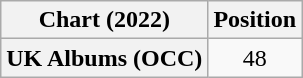<table class="wikitable plainrowheaders" style="text-align:center">
<tr>
<th scope="col">Chart (2022)</th>
<th scope="col">Position</th>
</tr>
<tr>
<th scope="row">UK Albums (OCC)</th>
<td>48</td>
</tr>
</table>
